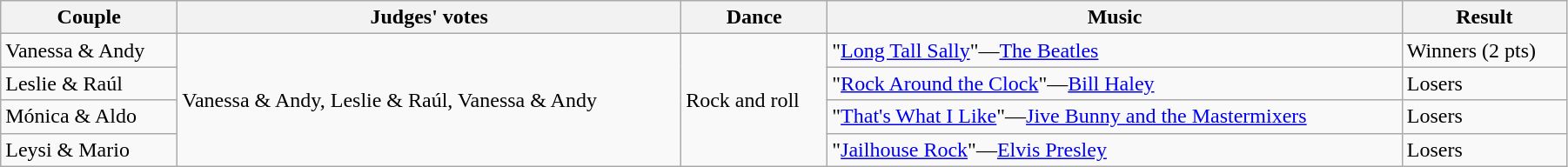<table class="wikitable sortable" style="width: 95%;">
<tr>
<th>Couple</th>
<th>Judges' votes</th>
<th>Dance</th>
<th>Music</th>
<th>Result</th>
</tr>
<tr>
<td>Vanessa &  Andy</td>
<td rowspan=4>Vanessa &  Andy, Leslie & Raúl, Vanessa &  Andy</td>
<td rowspan=4>Rock and roll</td>
<td>"<a href='#'>Long Tall Sally</a>"—<a href='#'>The Beatles</a></td>
<td>Winners (2 pts)</td>
</tr>
<tr>
<td>Leslie & Raúl</td>
<td>"<a href='#'>Rock Around the Clock</a>"—<a href='#'>Bill Haley</a></td>
<td>Losers</td>
</tr>
<tr>
<td>Mónica & Aldo</td>
<td>"<a href='#'>That's What I Like</a>"—<a href='#'>Jive Bunny and the Mastermixers</a></td>
<td>Losers</td>
</tr>
<tr>
<td>Leysi & Mario</td>
<td>"<a href='#'>Jailhouse Rock</a>"—<a href='#'>Elvis Presley</a></td>
<td>Losers</td>
</tr>
</table>
